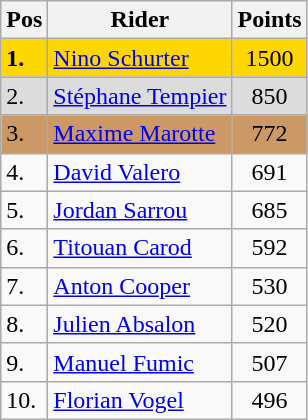<table style="background: #f9f9f9" class=wikitable>
<tr>
<th>Pos</th>
<th>Rider</th>
<th>Points</th>
</tr>
<tr bgcolor=gold>
<td><strong>1.</strong></td>
<td> <a href='#'>Nino Schurter</a></td>
<td align=center>1500</td>
</tr>
<tr bgcolor=DCDCDC>
<td>2.</td>
<td> <a href='#'>Stéphane Tempier</a></td>
<td align=center>850</td>
</tr>
<tr bgcolor=CC9966>
<td>3.</td>
<td> <a href='#'>Maxime Marotte</a></td>
<td align=center>772</td>
</tr>
<tr>
<td>4.</td>
<td> <a href='#'>David Valero</a></td>
<td align=center>691</td>
</tr>
<tr>
<td>5.</td>
<td> <a href='#'>Jordan Sarrou</a></td>
<td align=center>685</td>
</tr>
<tr>
<td>6.</td>
<td> <a href='#'>Titouan Carod</a></td>
<td align=center>592</td>
</tr>
<tr>
<td>7.</td>
<td> <a href='#'>Anton Cooper</a></td>
<td align=center>530</td>
</tr>
<tr>
<td>8.</td>
<td> <a href='#'>Julien Absalon</a></td>
<td align=center>520</td>
</tr>
<tr>
<td>9.</td>
<td> <a href='#'>Manuel Fumic</a></td>
<td align=center>507</td>
</tr>
<tr>
<td>10.</td>
<td> <a href='#'>Florian Vogel</a></td>
<td align=center>496</td>
</tr>
</table>
